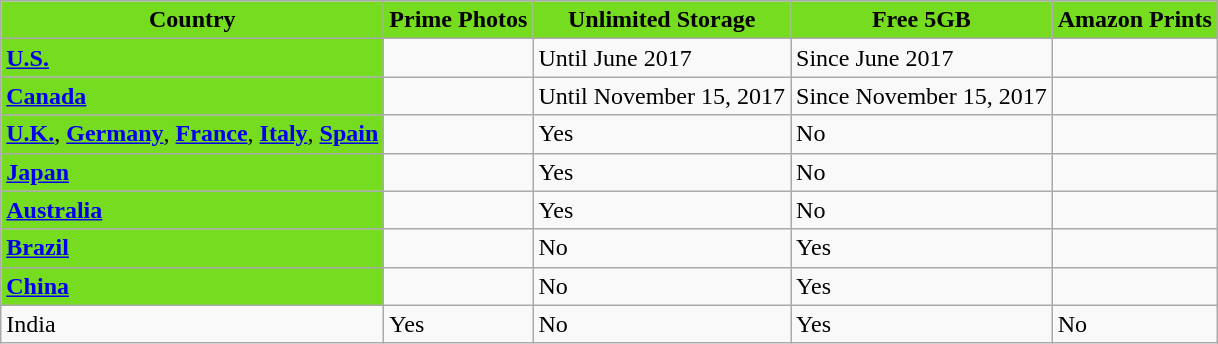<table class="wikitable sortable" style="text align: center;">
<tr>
<th rowspan="1" style="background: #75dc20; color: #000000;">Country</th>
<th rowspan="1" style="background: #75dc20; color: #000000;">Prime Photos</th>
<th rowspan="1" style="background: #75dc20; color: #000000;">Unlimited Storage</th>
<th colspan="1" style="background: #75dc20; color: #000000;">Free 5GB</th>
<th colspan="1" style="background: #75dc20; color: #000000;">Amazon Prints</th>
</tr>
<tr>
<td style="background: #75dc20; color: #000000;"><strong><a href='#'>U.S.</a></strong></td>
<td></td>
<td>Until June 2017</td>
<td>Since June 2017</td>
<td></td>
</tr>
<tr>
<td style="background: #75dc20; color: #000000;"><strong><a href='#'>Canada</a></strong></td>
<td></td>
<td>Until November 15, 2017</td>
<td>Since November 15, 2017</td>
<td></td>
</tr>
<tr>
<td style="background: #75dc20; color: #000000;"><strong><a href='#'>U.K.</a></strong>, <strong><a href='#'>Germany</a></strong>, <strong><a href='#'>France</a></strong>, <strong><a href='#'>Italy</a></strong>, <strong><a href='#'>Spain</a></strong></td>
<td></td>
<td>Yes</td>
<td>No</td>
<td></td>
</tr>
<tr>
<td style="background: #75dc20; color: #000000;"><strong><a href='#'>Japan</a></strong></td>
<td></td>
<td>Yes</td>
<td>No</td>
<td></td>
</tr>
<tr>
<td style="background: #75dc20; color: #000000;"><strong><a href='#'>Australia</a></strong></td>
<td></td>
<td>Yes</td>
<td>No</td>
<td></td>
</tr>
<tr>
<td style="background: #75dc20; color: #000000;"><strong><a href='#'>Brazil</a></strong></td>
<td></td>
<td>No</td>
<td>Yes</td>
<td></td>
</tr>
<tr>
<td style="background: #75dc20; color: #000000;"><strong><a href='#'>China</a></strong></td>
<td></td>
<td>No</td>
<td>Yes</td>
<td></td>
</tr>
<tr>
<td>India</td>
<td>Yes</td>
<td>No</td>
<td>Yes</td>
<td>No</td>
</tr>
</table>
